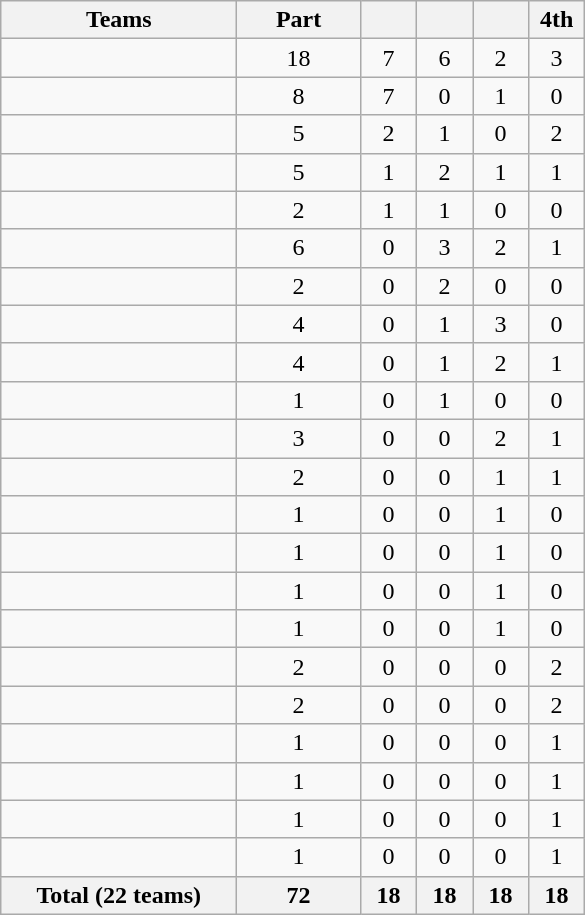<table class="wikitable sortable" style="text-align:center">
<tr>
<th width=150px>Teams</th>
<th width=75px>Part</th>
<th width=30px></th>
<th width=30px></th>
<th width=30px></th>
<th width=30px>4th</th>
</tr>
<tr>
<td align=left></td>
<td>18</td>
<td>7</td>
<td>6</td>
<td>2</td>
<td>3</td>
</tr>
<tr>
<td align=left></td>
<td>8</td>
<td>7</td>
<td>0</td>
<td>1</td>
<td>0</td>
</tr>
<tr>
<td align=left></td>
<td>5</td>
<td>2</td>
<td>1</td>
<td>0</td>
<td>2</td>
</tr>
<tr>
<td align=left></td>
<td>5</td>
<td>1</td>
<td>2</td>
<td>1</td>
<td>1</td>
</tr>
<tr>
<td align=left></td>
<td>2</td>
<td>1</td>
<td>1</td>
<td>0</td>
<td>0</td>
</tr>
<tr>
<td align=left></td>
<td>6</td>
<td>0</td>
<td>3</td>
<td>2</td>
<td>1</td>
</tr>
<tr>
<td align=left></td>
<td>2</td>
<td>0</td>
<td>2</td>
<td>0</td>
<td>0</td>
</tr>
<tr>
<td align=left></td>
<td>4</td>
<td>0</td>
<td>1</td>
<td>3</td>
<td>0</td>
</tr>
<tr>
<td align=left></td>
<td>4</td>
<td>0</td>
<td>1</td>
<td>2</td>
<td>1</td>
</tr>
<tr>
<td align=left></td>
<td>1</td>
<td>0</td>
<td>1</td>
<td>0</td>
<td>0</td>
</tr>
<tr>
<td align=left></td>
<td>3</td>
<td>0</td>
<td>0</td>
<td>2</td>
<td>1</td>
</tr>
<tr>
<td align=left></td>
<td>2</td>
<td>0</td>
<td>0</td>
<td>1</td>
<td>1</td>
</tr>
<tr>
<td align=left></td>
<td>1</td>
<td>0</td>
<td>0</td>
<td>1</td>
<td>0</td>
</tr>
<tr>
<td align=left></td>
<td>1</td>
<td>0</td>
<td>0</td>
<td>1</td>
<td>0</td>
</tr>
<tr>
<td align=left></td>
<td>1</td>
<td>0</td>
<td>0</td>
<td>1</td>
<td>0</td>
</tr>
<tr>
<td align=left></td>
<td>1</td>
<td>0</td>
<td>0</td>
<td>1</td>
<td>0</td>
</tr>
<tr>
<td align=left></td>
<td>2</td>
<td>0</td>
<td>0</td>
<td>0</td>
<td>2</td>
</tr>
<tr>
<td align=left></td>
<td>2</td>
<td>0</td>
<td>0</td>
<td>0</td>
<td>2</td>
</tr>
<tr>
<td align=left></td>
<td>1</td>
<td>0</td>
<td>0</td>
<td>0</td>
<td>1</td>
</tr>
<tr>
<td align=left></td>
<td>1</td>
<td>0</td>
<td>0</td>
<td>0</td>
<td>1</td>
</tr>
<tr>
<td align=left></td>
<td>1</td>
<td>0</td>
<td>0</td>
<td>0</td>
<td>1</td>
</tr>
<tr>
<td align=left></td>
<td>1</td>
<td>0</td>
<td>0</td>
<td>0</td>
<td>1</td>
</tr>
<tr>
<th align=left>Total (22 teams)</th>
<th>72</th>
<th>18</th>
<th>18</th>
<th>18</th>
<th>18</th>
</tr>
</table>
